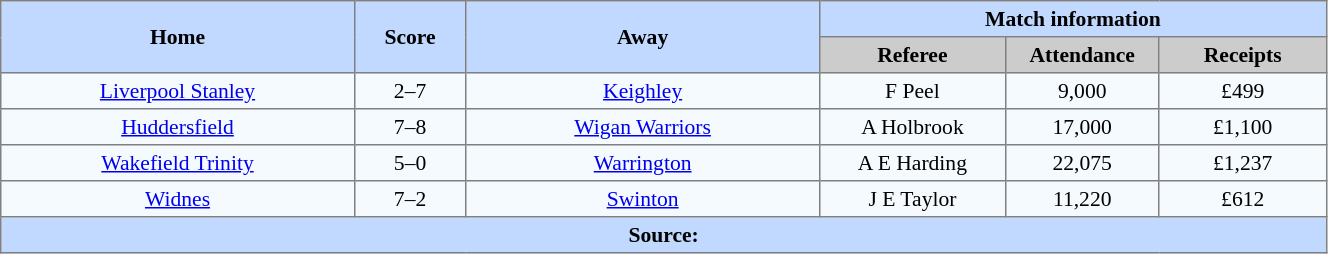<table border=1 style="border-collapse:collapse; font-size:90%; text-align:center;" cellpadding=3 cellspacing=0 width=70%>
<tr bgcolor=#C1D8FF>
<th rowspan=2; width=19%>Home</th>
<th rowspan=2; width=6%>Score</th>
<th rowspan=2; width=19%>Away</th>
<th colspan=3>Match information</th>
</tr>
<tr bgcolor=#CCCCCC>
<th width=10%>Referee</th>
<th width=7%>Attendance</th>
<th width=9%>Receipts</th>
</tr>
<tr bgcolor=#F5FAFF>
<td><a href='#'>Liverpool Stanley</a></td>
<td>2–7</td>
<td><a href='#'>Keighley</a></td>
<td>F Peel</td>
<td>9,000</td>
<td>£499</td>
</tr>
<tr bgcolor=#F5FAFF>
<td><a href='#'>Huddersfield</a></td>
<td>7–8</td>
<td><a href='#'>Wigan Warriors</a></td>
<td>A Holbrook</td>
<td>17,000</td>
<td>£1,100</td>
</tr>
<tr bgcolor=#F5FAFF>
<td><a href='#'>Wakefield Trinity</a></td>
<td>5–0</td>
<td><a href='#'>Warrington</a></td>
<td>A E Harding</td>
<td>22,075</td>
<td>£1,237</td>
</tr>
<tr bgcolor=#F5FAFF>
<td><a href='#'>Widnes</a></td>
<td>7–2</td>
<td><a href='#'>Swinton</a></td>
<td>J E Taylor</td>
<td>11,220</td>
<td>£612</td>
</tr>
<tr style="background:#c1d8ff;">
<th colspan=6>Source:</th>
</tr>
</table>
